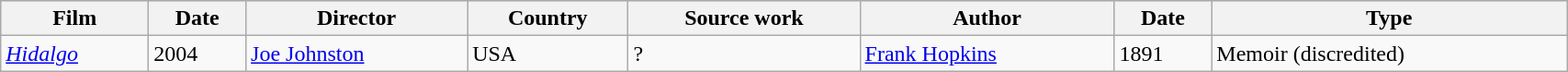<table class="wikitable" style=width:90%>
<tr style="background:#CCCCCC;">
<th>Film</th>
<th>Date</th>
<th>Director</th>
<th>Country</th>
<th>Source work</th>
<th>Author</th>
<th>Date</th>
<th>Type</th>
</tr>
<tr>
<td><em><a href='#'>Hidalgo</a></em></td>
<td>2004</td>
<td><a href='#'>Joe Johnston</a></td>
<td>USA</td>
<td>?</td>
<td><a href='#'>Frank Hopkins</a></td>
<td>1891</td>
<td>Memoir (discredited)</td>
</tr>
</table>
